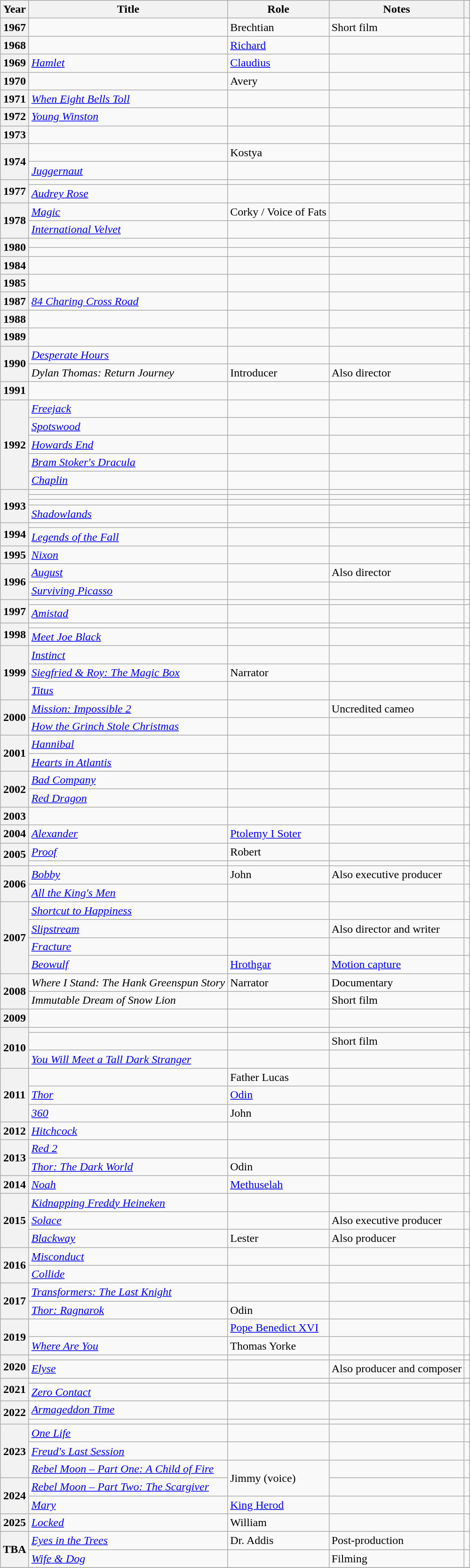<table class="wikitable plainrowheaders sortable" style="margin-right: 0;">
<tr>
<th scope="col">Year</th>
<th scope="col">Title</th>
<th scope="col">Role</th>
<th scope="col" class="unsortable">Notes</th>
<th scope="col" class="unsortable"></th>
</tr>
<tr>
<th scope="row">1967</th>
<td><em></em></td>
<td>Brechtian</td>
<td>Short film</td>
<td style="text-align: center;"></td>
</tr>
<tr>
<th scope="row">1968</th>
<td><em></em></td>
<td><a href='#'>Richard</a></td>
<td></td>
<td style="text-align: center;"></td>
</tr>
<tr>
<th scope="row">1969</th>
<td><em><a href='#'>Hamlet</a></em></td>
<td><a href='#'>Claudius</a></td>
<td></td>
<td style="text-align: center;"></td>
</tr>
<tr>
<th scope="row">1970</th>
<td><em></em></td>
<td>Avery</td>
<td></td>
<td style="text-align: center;"></td>
</tr>
<tr>
<th scope="row">1971</th>
<td><em><a href='#'>When Eight Bells Toll</a></em></td>
<td></td>
<td></td>
<td style="text-align: center;"></td>
</tr>
<tr>
<th scope="row">1972</th>
<td><em><a href='#'>Young Winston</a></em></td>
<td></td>
<td></td>
<td style="text-align: center;"></td>
</tr>
<tr>
<th scope="row">1973</th>
<td><em></em></td>
<td></td>
<td></td>
<td style="text-align: center;"></td>
</tr>
<tr>
<th rowspan="2" scope="row">1974</th>
<td><em></em></td>
<td>Kostya</td>
<td></td>
<td style="text-align: center;"></td>
</tr>
<tr>
<td><em><a href='#'>Juggernaut</a></em></td>
<td></td>
<td></td>
<td style="text-align: center;"></td>
</tr>
<tr>
<th rowspan="2" scope="row">1977</th>
<td><em></em></td>
<td></td>
<td></td>
<td style="text-align: center;"></td>
</tr>
<tr>
<td><em><a href='#'>Audrey Rose</a></em></td>
<td></td>
<td></td>
<td style="text-align: center;"></td>
</tr>
<tr>
<th rowspan="2" scope="row">1978</th>
<td><em><a href='#'>Magic</a></em></td>
<td>Corky / Voice of Fats</td>
<td></td>
<td style="text-align: center;"></td>
</tr>
<tr>
<td><em><a href='#'>International Velvet</a></em></td>
<td></td>
<td></td>
<td style="text-align: center;"></td>
</tr>
<tr>
<th rowspan="2" scope="row">1980</th>
<td><em></em></td>
<td></td>
<td></td>
<td style="text-align: center;"></td>
</tr>
<tr>
<td><em></em></td>
<td></td>
<td></td>
<td style="text-align: center;"></td>
</tr>
<tr>
<th scope="row">1984</th>
<td><em></em></td>
<td></td>
<td></td>
<td style="text-align: center;"></td>
</tr>
<tr>
<th scope="row">1985</th>
<td><em></em></td>
<td></td>
<td></td>
<td style="text-align: center;"></td>
</tr>
<tr>
<th scope="row">1987</th>
<td><em><a href='#'>84 Charing Cross Road</a></em></td>
<td></td>
<td></td>
<td style="text-align: center;"></td>
</tr>
<tr>
<th scope="row">1988</th>
<td><em></em></td>
<td></td>
<td></td>
<td style="text-align: center;"></td>
</tr>
<tr>
<th scope="row">1989</th>
<td><em></em></td>
<td></td>
<td></td>
<td style="text-align: center;"></td>
</tr>
<tr>
<th rowspan="2" scope="row">1990</th>
<td><em><a href='#'>Desperate Hours</a></em></td>
<td></td>
<td></td>
<td style="text-align: center;"></td>
</tr>
<tr>
<td><em>Dylan Thomas: Return Journey</em></td>
<td>Introducer</td>
<td>Also director</td>
<td style="text-align: center;"></td>
</tr>
<tr>
<th scope="row">1991</th>
<td><em></em></td>
<td></td>
<td></td>
<td style="text-align: center;"></td>
</tr>
<tr>
<th rowspan="5" scope="row">1992</th>
<td><em><a href='#'>Freejack</a></em></td>
<td></td>
<td></td>
<td style="text-align: center;"></td>
</tr>
<tr>
<td><em><a href='#'>Spotswood</a></em></td>
<td></td>
<td></td>
<td style="text-align: center;"></td>
</tr>
<tr>
<td><em><a href='#'>Howards End</a></em></td>
<td></td>
<td></td>
<td style="text-align: center;"></td>
</tr>
<tr>
<td><em><a href='#'>Bram Stoker's Dracula</a></em></td>
<td></td>
<td></td>
<td style="text-align: center;"></td>
</tr>
<tr>
<td><em><a href='#'>Chaplin</a></em></td>
<td></td>
<td></td>
<td style="text-align: center;"></td>
</tr>
<tr>
<th rowspan="4" scope="row">1993</th>
<td><em></em></td>
<td></td>
<td></td>
<td style="text-align: center;"></td>
</tr>
<tr>
<td><em></em></td>
<td></td>
<td></td>
<td style="text-align: center;"></td>
</tr>
<tr>
<td><em></em></td>
<td></td>
<td></td>
<td style="text-align: center;"></td>
</tr>
<tr>
<td><em><a href='#'>Shadowlands</a></em></td>
<td></td>
<td></td>
<td style="text-align: center;"></td>
</tr>
<tr>
<th rowspan="2" scope="row">1994</th>
<td><em></em></td>
<td></td>
<td></td>
<td style="text-align: center;"></td>
</tr>
<tr>
<td><em><a href='#'>Legends of the Fall</a></em></td>
<td></td>
<td></td>
<td style="text-align: center;"></td>
</tr>
<tr>
<th scope="row">1995</th>
<td><em><a href='#'>Nixon</a></em></td>
<td></td>
<td></td>
<td style="text-align: center;"></td>
</tr>
<tr>
<th rowspan="2" scope="row">1996</th>
<td><em><a href='#'>August</a></em></td>
<td></td>
<td>Also director</td>
<td style="text-align: center;"></td>
</tr>
<tr>
<td><em><a href='#'>Surviving Picasso</a></em></td>
<td></td>
<td></td>
<td style="text-align: center;"></td>
</tr>
<tr>
<th rowspan="2" scope="row">1997</th>
<td><em></em></td>
<td></td>
<td></td>
<td style="text-align: center;"></td>
</tr>
<tr>
<td><em><a href='#'>Amistad</a></em></td>
<td></td>
<td></td>
<td style="text-align: center;"></td>
</tr>
<tr>
<th rowspan="2" scope="row">1998</th>
<td><em></em></td>
<td></td>
<td></td>
<td style="text-align: center;"></td>
</tr>
<tr>
<td><em><a href='#'>Meet Joe Black</a></em></td>
<td></td>
<td></td>
<td style="text-align: center;"></td>
</tr>
<tr>
<th rowspan="3" scope="row">1999</th>
<td><em><a href='#'>Instinct</a></em></td>
<td></td>
<td></td>
<td style="text-align: center;"></td>
</tr>
<tr>
<td><em><a href='#'>Siegfried & Roy: The Magic Box</a></em></td>
<td>Narrator</td>
<td></td>
<td style="text-align: center;"></td>
</tr>
<tr>
<td><em><a href='#'>Titus</a></em></td>
<td></td>
<td></td>
<td style="text-align: center;"></td>
</tr>
<tr>
<th rowspan="2" scope="row">2000</th>
<td><em><a href='#'>Mission: Impossible 2</a></em></td>
<td></td>
<td>Uncredited cameo</td>
<td style="text-align: center;"></td>
</tr>
<tr>
<td><em><a href='#'>How the Grinch Stole Christmas</a></em></td>
<td></td>
<td></td>
<td style="text-align: center;"></td>
</tr>
<tr>
<th rowspan="2" scope="row">2001</th>
<td><em><a href='#'>Hannibal</a></em></td>
<td></td>
<td></td>
<td style="text-align: center;"></td>
</tr>
<tr>
<td><em><a href='#'>Hearts in Atlantis</a></em></td>
<td></td>
<td></td>
<td style="text-align: center;"></td>
</tr>
<tr>
<th rowspan="2" scope="row">2002</th>
<td><em><a href='#'>Bad Company</a></em></td>
<td></td>
<td></td>
<td style="text-align: center;"></td>
</tr>
<tr>
<td><em><a href='#'>Red Dragon</a></em></td>
<td></td>
<td></td>
<td style="text-align: center;"></td>
</tr>
<tr>
<th scope="row">2003</th>
<td><em></em></td>
<td></td>
<td></td>
<td style="text-align: center;"></td>
</tr>
<tr>
<th scope="row">2004</th>
<td><em><a href='#'>Alexander</a></em></td>
<td><a href='#'>Ptolemy I Soter</a></td>
<td></td>
<td style="text-align: center;"></td>
</tr>
<tr>
<th rowspan="2" scope="row">2005</th>
<td><em><a href='#'>Proof</a></em></td>
<td>Robert</td>
<td></td>
<td style="text-align: center;"></td>
</tr>
<tr>
<td><em></em></td>
<td></td>
<td></td>
<td style="text-align: center;"></td>
</tr>
<tr>
<th rowspan="2" scope="row">2006</th>
<td><em><a href='#'>Bobby</a></em></td>
<td>John</td>
<td>Also executive producer</td>
<td style="text-align: center;"></td>
</tr>
<tr>
<td><em><a href='#'>All the King's Men</a></em></td>
<td></td>
<td></td>
<td style="text-align: center;"></td>
</tr>
<tr>
<th rowspan="4" scope="row">2007</th>
<td><em><a href='#'>Shortcut to Happiness</a></em></td>
<td></td>
<td></td>
<td style="text-align: center;"></td>
</tr>
<tr>
<td><em><a href='#'>Slipstream</a></em></td>
<td></td>
<td>Also director and writer</td>
<td style="text-align: center;"></td>
</tr>
<tr>
<td><em><a href='#'>Fracture</a></em></td>
<td></td>
<td></td>
<td style="text-align: center;"></td>
</tr>
<tr>
<td><em><a href='#'>Beowulf</a></em></td>
<td><a href='#'>Hrothgar</a></td>
<td><a href='#'>Motion capture</a></td>
<td style="text-align: center;"></td>
</tr>
<tr>
<th rowspan="2" scope="row">2008</th>
<td><em>Where I Stand: The Hank Greenspun Story</em></td>
<td>Narrator</td>
<td>Documentary</td>
<td style="text-align: center;"></td>
</tr>
<tr>
<td><em>Immutable Dream of Snow Lion</em></td>
<td style="text-align: center;"></td>
<td>Short film</td>
<td style="text-align: center;"></td>
</tr>
<tr>
<th scope="row">2009</th>
<td><em></em></td>
<td></td>
<td></td>
<td style="text-align: center;"></td>
</tr>
<tr>
<th rowspan="3" scope="row">2010</th>
<td><em></em></td>
<td></td>
<td></td>
<td style="text-align: center;"></td>
</tr>
<tr>
<td><em></em></td>
<td></td>
<td>Short film</td>
<td style="text-align: center;"></td>
</tr>
<tr>
<td><em><a href='#'>You Will Meet a Tall Dark Stranger</a></em></td>
<td></td>
<td></td>
<td style="text-align: center;"></td>
</tr>
<tr>
<th rowspan="3" scope="row">2011</th>
<td><em></em></td>
<td>Father Lucas</td>
<td></td>
<td style="text-align: center;"></td>
</tr>
<tr>
<td><em><a href='#'>Thor</a></em></td>
<td><a href='#'>Odin</a></td>
<td></td>
<td style="text-align: center;"></td>
</tr>
<tr>
<td><em><a href='#'>360</a></em></td>
<td>John</td>
<td></td>
<td style="text-align: center;"></td>
</tr>
<tr>
<th scope="row">2012</th>
<td><em><a href='#'>Hitchcock</a></em></td>
<td></td>
<td></td>
<td style="text-align: center;"></td>
</tr>
<tr>
<th rowspan="2" scope="row">2013</th>
<td><em><a href='#'>Red 2</a></em></td>
<td></td>
<td></td>
<td style="text-align: center;"></td>
</tr>
<tr>
<td><em><a href='#'>Thor: The Dark World</a></em></td>
<td>Odin</td>
<td></td>
<td style="text-align: center;"></td>
</tr>
<tr>
<th scope="row">2014</th>
<td><em><a href='#'>Noah</a></em></td>
<td><a href='#'>Methuselah</a></td>
<td></td>
<td style="text-align: center;"></td>
</tr>
<tr>
<th rowspan="3" scope="row">2015</th>
<td><em><a href='#'>Kidnapping Freddy Heineken</a></em></td>
<td></td>
<td></td>
<td style="text-align: center;"></td>
</tr>
<tr>
<td><em><a href='#'>Solace</a></em></td>
<td></td>
<td>Also executive producer</td>
<td style="text-align: center;"></td>
</tr>
<tr>
<td><em><a href='#'>Blackway</a></em></td>
<td>Lester</td>
<td>Also producer</td>
<td style="text-align: center;"></td>
</tr>
<tr>
<th rowspan="2" scope="row">2016</th>
<td><em><a href='#'>Misconduct</a></em></td>
<td></td>
<td></td>
<td style="text-align: center;"></td>
</tr>
<tr>
<td><em><a href='#'>Collide</a></em></td>
<td></td>
<td></td>
<td style="text-align: center;"></td>
</tr>
<tr>
<th rowspan="2" scope="row">2017</th>
<td><em><a href='#'>Transformers: The Last Knight</a></em></td>
<td></td>
<td></td>
<td style="text-align: center;"></td>
</tr>
<tr>
<td><em><a href='#'>Thor: Ragnarok</a></em></td>
<td>Odin</td>
<td></td>
<td style="text-align: center;"></td>
</tr>
<tr>
<th rowspan="2" scope="row">2019</th>
<td><em></em></td>
<td><a href='#'>Pope Benedict XVI</a></td>
<td></td>
<td style="text-align: center;"></td>
</tr>
<tr>
<td><em><a href='#'>Where Are You</a></em></td>
<td>Thomas Yorke</td>
<td></td>
<td style="text-align: center;"></td>
</tr>
<tr>
<th rowspan="2" scope="row">2020</th>
<td><em></em></td>
<td></td>
<td></td>
<td style="text-align: center;"></td>
</tr>
<tr>
<td><em><a href='#'>Elyse</a></em></td>
<td></td>
<td>Also producer and composer</td>
<td style="text-align: center;"></td>
</tr>
<tr>
<th rowspan="2" scope="row">2021</th>
<td><em></em></td>
<td></td>
<td></td>
<td style="text-align: center;"></td>
</tr>
<tr>
<td><em><a href='#'>Zero Contact</a></em></td>
<td></td>
<td></td>
<td style="text-align: center;"></td>
</tr>
<tr>
<th rowspan="2" scope="row">2022</th>
<td><em><a href='#'>Armageddon Time</a></em></td>
<td></td>
<td></td>
<td style="text-align: center;"></td>
</tr>
<tr>
<td><em></em></td>
<td></td>
<td></td>
<td style="text-align: center;"></td>
</tr>
<tr>
<th rowspan="3" scope="row">2023</th>
<td><em><a href='#'>One Life</a></em></td>
<td></td>
<td></td>
<td style="text-align: center;"></td>
</tr>
<tr>
<td><em><a href='#'>Freud's Last Session</a></em></td>
<td></td>
<td></td>
<td style="text-align: center;"></td>
</tr>
<tr>
<td><em><a href='#'>Rebel Moon – Part One: A Child of Fire</a></em></td>
<td rowspan=2>Jimmy (voice)</td>
<td></td>
<td style="text-align: center;"></td>
</tr>
<tr>
<th scope="row" rowspan="2">2024</th>
<td><em><a href='#'>Rebel Moon – Part Two: The Scargiver</a></em></td>
<td></td>
<td></td>
</tr>
<tr>
<td><em><a href='#'>Mary</a></em></td>
<td><a href='#'>King Herod</a></td>
<td></td>
<td></td>
</tr>
<tr>
<th scope="row">2025</th>
<td><em><a href='#'>Locked</a></em></td>
<td>William</td>
<td></td>
<td></td>
</tr>
<tr>
<th scope="row" rowspan=2>TBA</th>
<td><em><a href='#'>Eyes in the Trees</a></em></td>
<td>Dr. Addis</td>
<td>Post-production</td>
<td></td>
</tr>
<tr>
<td><em><a href='#'>Wife & Dog</a></em></td>
<td></td>
<td>Filming</td>
<td></td>
</tr>
<tr>
</tr>
</table>
